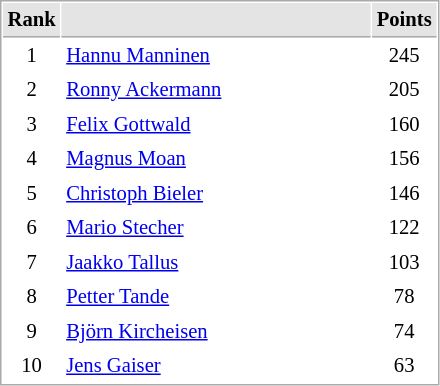<table cellspacing="1" cellpadding="3" style="border:1px solid #AAAAAA;font-size:86%">
<tr bgcolor="#E4E4E4">
<th style="border-bottom:1px solid #AAAAAA" width=10>Rank</th>
<th style="border-bottom:1px solid #AAAAAA" width=200></th>
<th style="border-bottom:1px solid #AAAAAA" width=20>Points</th>
</tr>
<tr align="center">
<td>1</td>
<td align="left"> <a href='#'>Hannu Manninen</a></td>
<td>245</td>
</tr>
<tr align="center">
<td>2</td>
<td align="left"> <a href='#'>Ronny Ackermann</a></td>
<td>205</td>
</tr>
<tr align="center">
<td>3</td>
<td align="left"> <a href='#'>Felix Gottwald</a></td>
<td>160</td>
</tr>
<tr align="center">
<td>4</td>
<td align="left"> <a href='#'>Magnus Moan</a></td>
<td>156</td>
</tr>
<tr align="center">
<td>5</td>
<td align="left"> <a href='#'>Christoph Bieler</a></td>
<td>146</td>
</tr>
<tr align="center">
<td>6</td>
<td align="left"> <a href='#'>Mario Stecher</a></td>
<td>122</td>
</tr>
<tr align="center">
<td>7</td>
<td align="left"> <a href='#'>Jaakko Tallus</a></td>
<td>103</td>
</tr>
<tr align="center">
<td>8</td>
<td align="left"> <a href='#'>Petter Tande</a></td>
<td>78</td>
</tr>
<tr align="center">
<td>9</td>
<td align="left"> <a href='#'>Björn Kircheisen</a></td>
<td>74</td>
</tr>
<tr align="center">
<td>10</td>
<td align="left"> <a href='#'>Jens Gaiser</a></td>
<td>63</td>
</tr>
</table>
